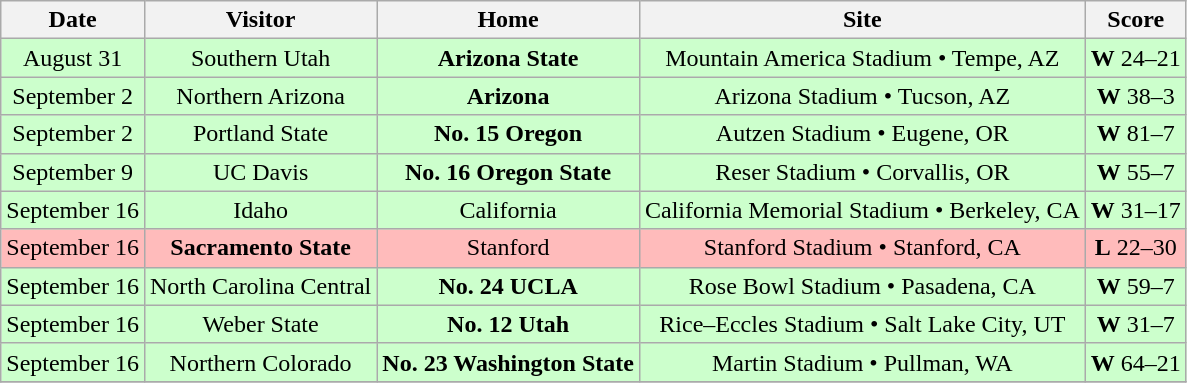<table class="wikitable" style="text-align:center">
<tr>
<th>Date</th>
<th>Visitor</th>
<th>Home</th>
<th>Site</th>
<th>Score</th>
</tr>
<tr style="background:#ccffcc;">
<td>August 31</td>
<td>Southern Utah</td>
<td><strong>Arizona State</strong></td>
<td>Mountain America Stadium • Tempe, AZ</td>
<td><strong>W</strong> 24–21</td>
</tr>
<tr style="background:#ccffcc;">
<td>September 2</td>
<td>Northern Arizona</td>
<td><strong>Arizona</strong></td>
<td>Arizona Stadium • Tucson, AZ</td>
<td><strong>W</strong> 38–3</td>
</tr>
<tr style="background:#ccffcc;">
<td>September 2</td>
<td>Portland State</td>
<td><strong>No. 15 Oregon</strong></td>
<td>Autzen Stadium • Eugene, OR</td>
<td><strong>W</strong> 81–7</td>
</tr>
<tr style="background:#ccffcc;">
<td>September 9</td>
<td>UC Davis</td>
<td><strong>No. 16 Oregon State</strong></td>
<td>Reser Stadium • Corvallis, OR</td>
<td><strong>W</strong> 55–7</td>
</tr>
<tr style="background:#ccffcc;">
<td>September 16</td>
<td>Idaho</td>
<td>California</td>
<td>California Memorial Stadium • Berkeley, CA</td>
<td><strong>W</strong> 31–17</td>
</tr>
<tr style="background:#fbb;">
<td>September 16</td>
<td><strong>Sacramento State</strong></td>
<td>Stanford</td>
<td>Stanford Stadium • Stanford, CA</td>
<td><strong>L</strong> 22–30</td>
</tr>
<tr style="background:#ccffcc;">
<td>September 16</td>
<td>North Carolina Central</td>
<td><strong>No. 24 UCLA</strong></td>
<td>Rose Bowl Stadium • Pasadena, CA</td>
<td><strong>W</strong> 59–7</td>
</tr>
<tr style="background:#ccffcc;">
<td>September 16</td>
<td>Weber State</td>
<td><strong>No. 12 Utah</strong></td>
<td>Rice–Eccles Stadium • Salt Lake City, UT</td>
<td><strong>W</strong> 31–7</td>
</tr>
<tr style="background:#ccffcc;">
<td>September 16</td>
<td>Northern Colorado</td>
<td><strong>No. 23 Washington State</strong></td>
<td>Martin Stadium • Pullman, WA</td>
<td><strong>W</strong> 64–21</td>
</tr>
<tr>
</tr>
</table>
